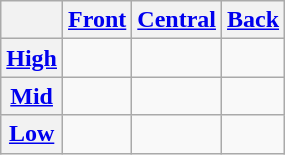<table class="wikitable" style="text-align:center">
<tr>
<th></th>
<th><a href='#'>Front</a></th>
<th><a href='#'>Central</a></th>
<th><a href='#'>Back</a></th>
</tr>
<tr>
<th><a href='#'>High</a></th>
<td align="center"> </td>
<td></td>
<td align="center"> </td>
</tr>
<tr>
<th><a href='#'>Mid</a></th>
<td> </td>
<td></td>
<td> </td>
</tr>
<tr>
<th><a href='#'>Low</a></th>
<td></td>
<td> </td>
<td></td>
</tr>
</table>
